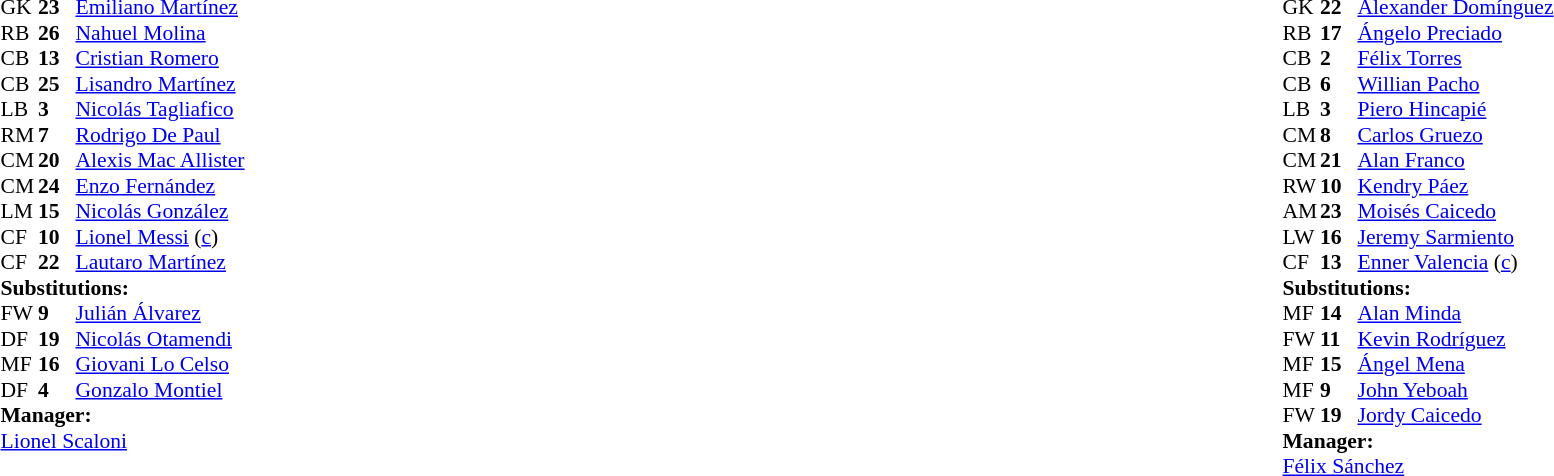<table width="100%">
<tr>
<td valign="top" width="40%"><br><table style="font-size:90%" cellspacing="0" cellpadding="0">
<tr>
<th width=25></th>
<th width=25></th>
</tr>
<tr>
<td>GK</td>
<td><strong>23</strong></td>
<td><a href='#'>Emiliano Martínez</a></td>
</tr>
<tr>
<td>RB</td>
<td><strong>26</strong></td>
<td><a href='#'>Nahuel Molina</a></td>
<td></td>
<td></td>
</tr>
<tr>
<td>CB</td>
<td><strong>13</strong></td>
<td><a href='#'>Cristian Romero</a></td>
</tr>
<tr>
<td>CB</td>
<td><strong>25</strong></td>
<td><a href='#'>Lisandro Martínez</a></td>
<td></td>
<td></td>
</tr>
<tr>
<td>LB</td>
<td><strong>3</strong></td>
<td><a href='#'>Nicolás Tagliafico</a></td>
<td></td>
</tr>
<tr>
<td>RM</td>
<td><strong>7</strong></td>
<td><a href='#'>Rodrigo De Paul</a></td>
</tr>
<tr>
<td>CM</td>
<td><strong>20</strong></td>
<td><a href='#'>Alexis Mac Allister</a></td>
</tr>
<tr>
<td>CM</td>
<td><strong>24</strong></td>
<td><a href='#'>Enzo Fernández</a></td>
<td></td>
<td></td>
</tr>
<tr>
<td>LM</td>
<td><strong>15</strong></td>
<td><a href='#'>Nicolás González</a></td>
<td></td>
</tr>
<tr>
<td>CF</td>
<td><strong>10</strong></td>
<td><a href='#'>Lionel Messi</a> (<a href='#'>c</a>)</td>
</tr>
<tr>
<td>CF</td>
<td><strong>22</strong></td>
<td><a href='#'>Lautaro Martínez</a></td>
<td></td>
<td></td>
</tr>
<tr>
<td colspan=3><strong>Substitutions:</strong></td>
</tr>
<tr>
<td>FW</td>
<td><strong>9</strong></td>
<td><a href='#'>Julián Álvarez</a></td>
<td></td>
<td></td>
</tr>
<tr>
<td>DF</td>
<td><strong>19</strong></td>
<td><a href='#'>Nicolás Otamendi</a></td>
<td></td>
<td></td>
</tr>
<tr>
<td>MF</td>
<td><strong>16</strong></td>
<td><a href='#'>Giovani Lo Celso</a></td>
<td></td>
<td></td>
</tr>
<tr>
<td>DF</td>
<td><strong>4</strong></td>
<td><a href='#'>Gonzalo Montiel</a></td>
<td></td>
<td></td>
</tr>
<tr>
<td colspan=3><strong>Manager:</strong></td>
</tr>
<tr>
<td colspan=3><a href='#'>Lionel Scaloni</a></td>
</tr>
</table>
</td>
<td valign="top"></td>
<td valign="top" width="50%"><br><table style="font-size:90%; margin:auto" cellspacing="0" cellpadding="0">
<tr>
<th width=25></th>
<th width=25></th>
</tr>
<tr>
<td>GK</td>
<td><strong>22</strong></td>
<td><a href='#'>Alexander Domínguez</a></td>
</tr>
<tr>
<td>RB</td>
<td><strong>17</strong></td>
<td><a href='#'>Ángelo Preciado</a></td>
</tr>
<tr>
<td>CB</td>
<td><strong>2</strong></td>
<td><a href='#'>Félix Torres</a></td>
</tr>
<tr>
<td>CB</td>
<td><strong>6</strong></td>
<td><a href='#'>Willian Pacho</a></td>
</tr>
<tr>
<td>LB</td>
<td><strong>3</strong></td>
<td><a href='#'>Piero Hincapié</a></td>
</tr>
<tr>
<td>CM</td>
<td><strong>8</strong></td>
<td><a href='#'>Carlos Gruezo</a></td>
<td></td>
<td></td>
</tr>
<tr>
<td>CM</td>
<td><strong>21</strong></td>
<td><a href='#'>Alan Franco</a></td>
<td></td>
<td></td>
</tr>
<tr>
<td>RW</td>
<td><strong>10</strong></td>
<td><a href='#'>Kendry Páez</a></td>
<td></td>
<td></td>
</tr>
<tr>
<td>AM</td>
<td><strong>23</strong></td>
<td><a href='#'>Moisés Caicedo</a></td>
<td></td>
</tr>
<tr>
<td>LW</td>
<td><strong>16</strong></td>
<td><a href='#'>Jeremy Sarmiento</a></td>
<td></td>
<td></td>
</tr>
<tr>
<td>CF</td>
<td><strong>13</strong></td>
<td><a href='#'>Enner Valencia</a> (<a href='#'>c</a>)</td>
<td></td>
<td></td>
</tr>
<tr>
<td colspan=3><strong>Substitutions:</strong></td>
</tr>
<tr>
<td>MF</td>
<td><strong>14</strong></td>
<td><a href='#'>Alan Minda</a></td>
<td></td>
<td></td>
</tr>
<tr>
<td>FW</td>
<td><strong>11</strong></td>
<td><a href='#'>Kevin Rodríguez</a></td>
<td></td>
<td></td>
</tr>
<tr>
<td>MF</td>
<td><strong>15</strong></td>
<td><a href='#'>Ángel Mena</a></td>
<td></td>
<td></td>
</tr>
<tr>
<td>MF</td>
<td><strong>9</strong></td>
<td><a href='#'>John Yeboah</a></td>
<td></td>
<td></td>
</tr>
<tr>
<td>FW</td>
<td><strong>19</strong></td>
<td><a href='#'>Jordy Caicedo</a></td>
<td></td>
<td></td>
</tr>
<tr>
<td colspan=3><strong>Manager:</strong></td>
</tr>
<tr>
<td colspan=3> <a href='#'>Félix Sánchez</a></td>
</tr>
</table>
</td>
</tr>
</table>
